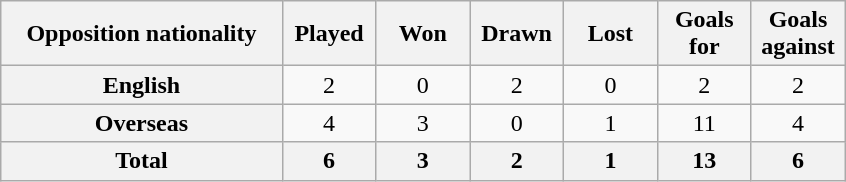<table class="wikitable sortable plainrowheaders">
<tr>
<th scope=col width=30%>Opposition nationality</th>
<th scope=col width=10%>Played</th>
<th scope=col width=10%>Won</th>
<th scope=col width=10%>Drawn</th>
<th scope=col width=10%>Lost</th>
<th scope=col width=10%>Goals<br>for</th>
<th scope=col width=10%>Goals<br>against</th>
</tr>
<tr>
<th scope=row>English</th>
<td align=center>2</td>
<td align=center>0</td>
<td align=center>2</td>
<td align=center>0</td>
<td align=center>2</td>
<td align=center>2</td>
</tr>
<tr>
<th scope=row>Overseas</th>
<td align=center>4</td>
<td align=center>3</td>
<td align=center>0</td>
<td align=center>1</td>
<td align=center>11</td>
<td align=center>4</td>
</tr>
<tr class=unsortable>
<th scope=row><strong>Total</strong></th>
<th align=center><strong>6</strong></th>
<th align=center><strong>3</strong></th>
<th align=center><strong>2</strong></th>
<th align=center><strong>1</strong></th>
<th align=center><strong>13</strong></th>
<th align=center><strong>6</strong></th>
</tr>
</table>
